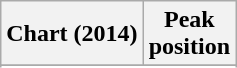<table class="wikitable sortable plainrowheaders" style="text-align:center">
<tr>
<th scope="col">Chart (2014)</th>
<th scope="col">Peak<br> position</th>
</tr>
<tr>
</tr>
<tr>
</tr>
<tr>
</tr>
<tr>
</tr>
<tr>
</tr>
<tr>
</tr>
<tr>
</tr>
<tr>
</tr>
<tr>
</tr>
</table>
